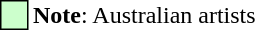<table>
<tr>
<td cellspacing="0" style="width: 15px; height: 15px; color: black; background: #ccffcc; border: 1px solid #000000;"></td>
<td><strong>Note</strong>: Australian artists</td>
</tr>
</table>
